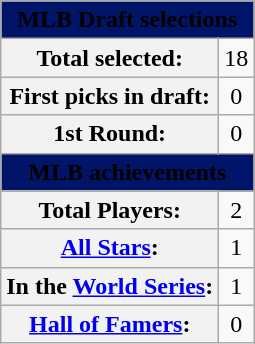<table class="wikitable floatright">
<tr>
<th colspan="2"  style="background:#001568; text-align:center;"><span>MLB Draft selections</span></th>
</tr>
<tr>
<th>Total selected:</th>
<td align=center>18</td>
</tr>
<tr>
<th>First picks in draft:</th>
<td align=center>0</td>
</tr>
<tr>
<th>1st Round:</th>
<td align=center>0</td>
</tr>
<tr>
<th colspan="2"  style="background:#001568; text-align:center;"><span>MLB achievements</span></th>
</tr>
<tr>
<th>Total Players:</th>
<td align=center>2</td>
</tr>
<tr>
<th><a href='#'>All Stars</a>:</th>
<td align=center>1</td>
</tr>
<tr>
<th>In the <a href='#'>World Series</a>:</th>
<td align=center>1</td>
</tr>
<tr>
<th><a href='#'>Hall of Famers</a>:</th>
<td align=center>0</td>
</tr>
</table>
